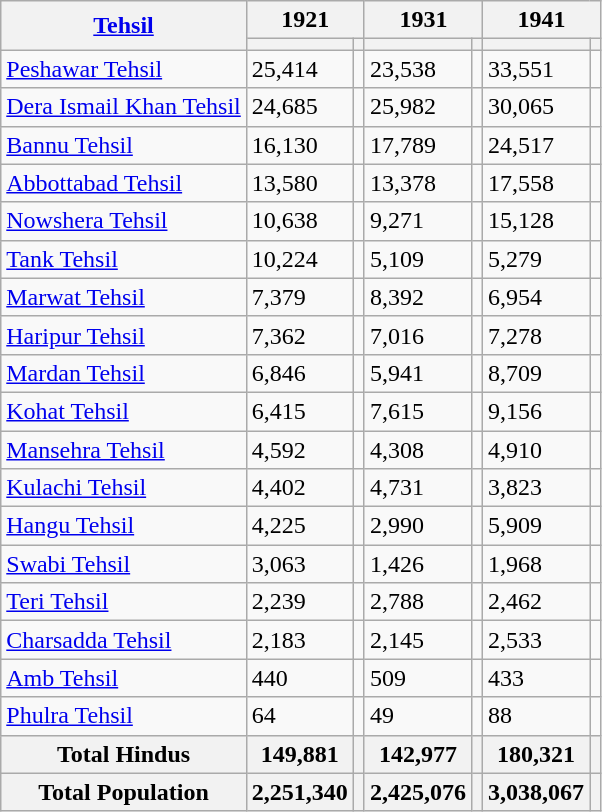<table class="wikitable sortable">
<tr>
<th rowspan="2"><a href='#'>Tehsil</a></th>
<th colspan="2">1921</th>
<th colspan="2">1931</th>
<th colspan="2">1941</th>
</tr>
<tr>
<th><a href='#'></a></th>
<th></th>
<th></th>
<th></th>
<th></th>
<th></th>
</tr>
<tr>
<td><a href='#'>Peshawar Tehsil</a></td>
<td>25,414</td>
<td></td>
<td>23,538</td>
<td></td>
<td>33,551</td>
<td></td>
</tr>
<tr>
<td><a href='#'>Dera Ismail Khan Tehsil</a></td>
<td>24,685</td>
<td></td>
<td>25,982</td>
<td></td>
<td>30,065</td>
<td></td>
</tr>
<tr>
<td><a href='#'>Bannu Tehsil</a></td>
<td>16,130</td>
<td></td>
<td>17,789</td>
<td></td>
<td>24,517</td>
<td></td>
</tr>
<tr>
<td><a href='#'>Abbottabad Tehsil</a></td>
<td>13,580</td>
<td></td>
<td>13,378</td>
<td></td>
<td>17,558</td>
<td></td>
</tr>
<tr>
<td><a href='#'>Nowshera Tehsil</a></td>
<td>10,638</td>
<td></td>
<td>9,271</td>
<td></td>
<td>15,128</td>
<td></td>
</tr>
<tr>
<td><a href='#'>Tank Tehsil</a></td>
<td>10,224</td>
<td></td>
<td>5,109</td>
<td></td>
<td>5,279</td>
<td></td>
</tr>
<tr>
<td><a href='#'>Marwat Tehsil</a></td>
<td>7,379</td>
<td></td>
<td>8,392</td>
<td></td>
<td>6,954</td>
<td></td>
</tr>
<tr>
<td><a href='#'>Haripur Tehsil</a></td>
<td>7,362</td>
<td></td>
<td>7,016</td>
<td></td>
<td>7,278</td>
<td></td>
</tr>
<tr>
<td><a href='#'>Mardan Tehsil</a></td>
<td>6,846</td>
<td></td>
<td>5,941</td>
<td></td>
<td>8,709</td>
<td></td>
</tr>
<tr>
<td><a href='#'>Kohat Tehsil</a></td>
<td>6,415</td>
<td></td>
<td>7,615</td>
<td></td>
<td>9,156</td>
<td></td>
</tr>
<tr>
<td><a href='#'>Mansehra Tehsil</a></td>
<td>4,592</td>
<td></td>
<td>4,308</td>
<td></td>
<td>4,910</td>
<td></td>
</tr>
<tr>
<td><a href='#'>Kulachi Tehsil</a></td>
<td>4,402</td>
<td></td>
<td>4,731</td>
<td></td>
<td>3,823</td>
<td></td>
</tr>
<tr>
<td><a href='#'>Hangu Tehsil</a></td>
<td>4,225</td>
<td></td>
<td>2,990</td>
<td></td>
<td>5,909</td>
<td></td>
</tr>
<tr>
<td><a href='#'>Swabi Tehsil</a></td>
<td>3,063</td>
<td></td>
<td>1,426</td>
<td></td>
<td>1,968</td>
<td></td>
</tr>
<tr>
<td><a href='#'>Teri Tehsil</a></td>
<td>2,239</td>
<td></td>
<td>2,788</td>
<td></td>
<td>2,462</td>
<td></td>
</tr>
<tr>
<td><a href='#'>Charsadda Tehsil</a></td>
<td>2,183</td>
<td></td>
<td>2,145</td>
<td></td>
<td>2,533</td>
<td></td>
</tr>
<tr>
<td><a href='#'>Amb Tehsil</a></td>
<td>440</td>
<td></td>
<td>509</td>
<td></td>
<td>433</td>
<td></td>
</tr>
<tr>
<td><a href='#'>Phulra Tehsil</a></td>
<td>64</td>
<td></td>
<td>49</td>
<td></td>
<td>88</td>
<td></td>
</tr>
<tr>
<th>Total Hindus</th>
<th>149,881</th>
<th></th>
<th>142,977</th>
<th></th>
<th>180,321</th>
<th></th>
</tr>
<tr>
<th>Total Population</th>
<th>2,251,340</th>
<th></th>
<th>2,425,076</th>
<th></th>
<th>3,038,067</th>
<th></th>
</tr>
</table>
